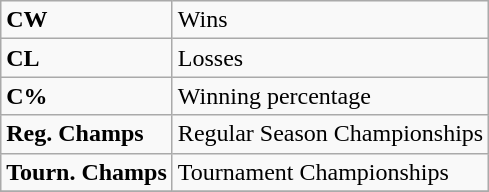<table class="wikitable">
<tr>
<td><strong>CW</strong></td>
<td>Wins</td>
</tr>
<tr>
<td><strong>CL</strong></td>
<td>Losses</td>
</tr>
<tr>
<td><strong>C%</strong></td>
<td>Winning percentage</td>
</tr>
<tr>
<td><strong>Reg. Champs</strong></td>
<td>Regular Season Championships</td>
</tr>
<tr>
<td><strong>Tourn. Champs</strong></td>
<td>Tournament Championships</td>
</tr>
<tr>
</tr>
</table>
